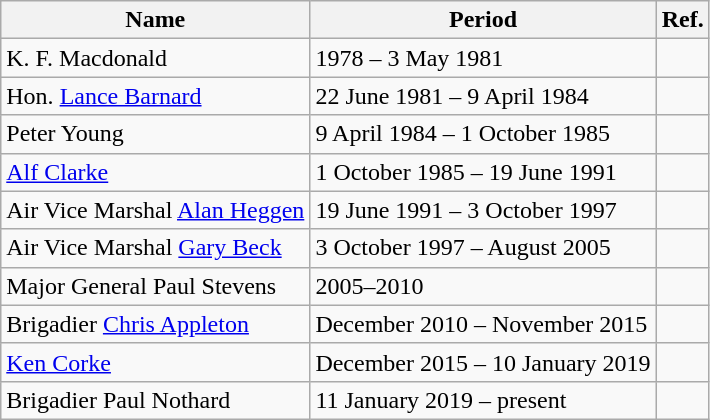<table class="wikitable">
<tr>
<th>Name</th>
<th>Period</th>
<th>Ref.</th>
</tr>
<tr>
<td>K. F. Macdonald</td>
<td>1978 – 3 May 1981</td>
<td></td>
</tr>
<tr>
<td>Hon. <a href='#'>Lance Barnard</a> </td>
<td>22 June 1981 – 9 April 1984</td>
<td></td>
</tr>
<tr>
<td>Peter Young</td>
<td>9 April 1984 – 1 October 1985</td>
<td></td>
</tr>
<tr>
<td><a href='#'>Alf Clarke</a> </td>
<td>1 October 1985 – 19 June 1991</td>
<td></td>
</tr>
<tr>
<td>Air Vice Marshal <a href='#'>Alan Heggen</a> </td>
<td>19 June 1991 – 3 October 1997</td>
<td></td>
</tr>
<tr>
<td>Air Vice Marshal <a href='#'>Gary Beck</a> </td>
<td>3 October 1997 – August 2005</td>
<td></td>
</tr>
<tr>
<td>Major General Paul Stevens </td>
<td>2005–2010</td>
<td></td>
</tr>
<tr>
<td>Brigadier <a href='#'>Chris Appleton</a> </td>
<td>December 2010 – November 2015</td>
<td></td>
</tr>
<tr>
<td><a href='#'>Ken Corke</a></td>
<td>December 2015 – 10 January 2019</td>
<td></td>
</tr>
<tr>
<td>Brigadier Paul Nothard </td>
<td>11 January 2019 – present</td>
<td></td>
</tr>
</table>
